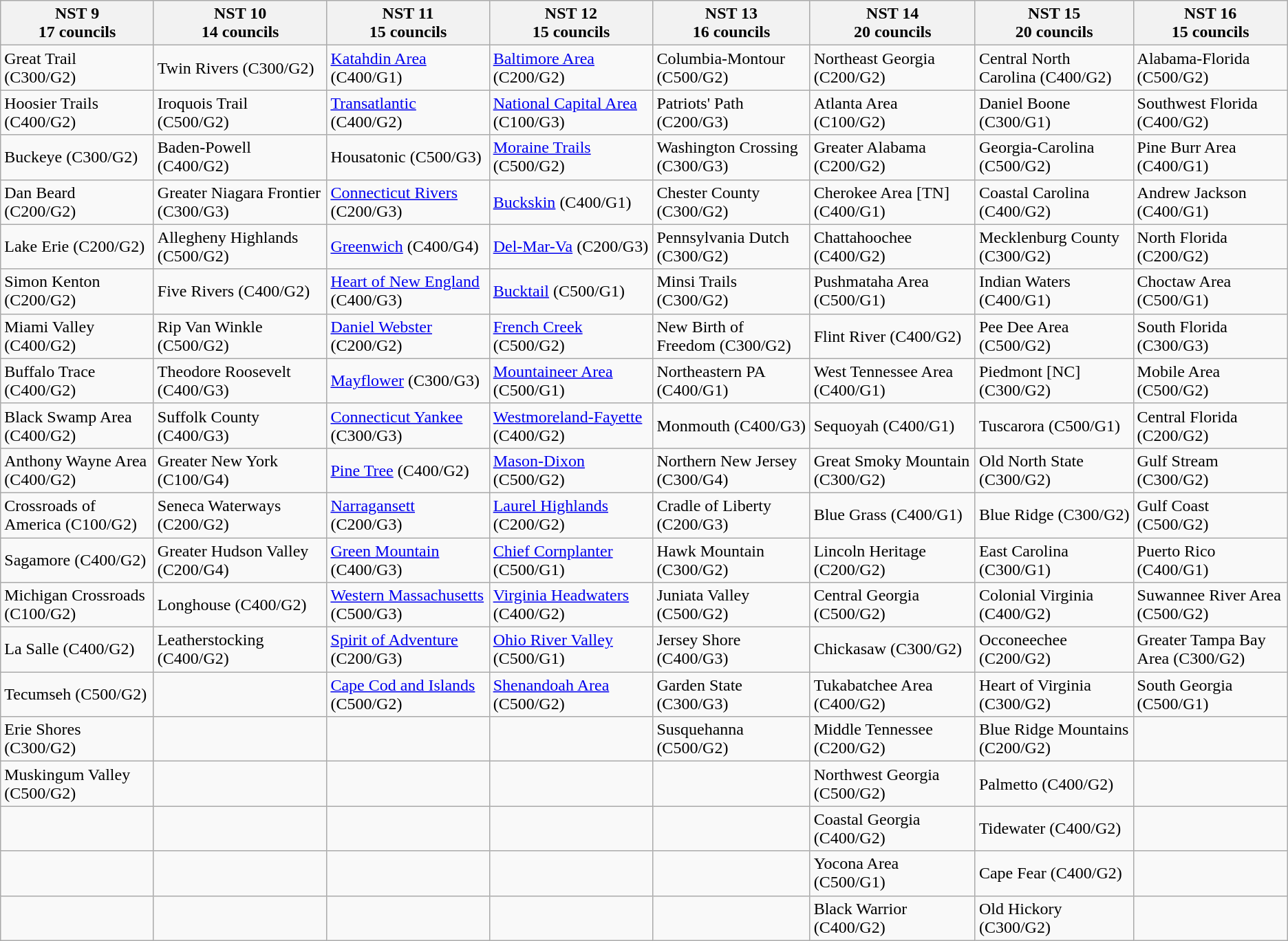<table class="wikitable sortable">
<tr>
<th>NST 9  <br> 17 councils</th>
<th>NST 10 <br> 14 councils</th>
<th>NST 11 <br> 15 councils</th>
<th>NST 12 <br> 15 councils</th>
<th>NST 13 <br> 16 councils</th>
<th>NST 14 <br> 20 councils</th>
<th>NST 15 <br> 20 councils</th>
<th>NST 16 <br> 15 councils</th>
</tr>
<tr>
<td>Great Trail (C300/G2)</td>
<td>Twin Rivers (C300/G2)</td>
<td><a href='#'>Katahdin Area</a> (C400/G1)</td>
<td><a href='#'>Baltimore Area</a> (C200/G2)</td>
<td>Columbia-Montour (C500/G2)</td>
<td>Northeast Georgia (C200/G2)</td>
<td>Central North Carolina (C400/G2)</td>
<td>Alabama-Florida (C500/G2)</td>
</tr>
<tr>
<td>Hoosier Trails (C400/G2)</td>
<td>Iroquois Trail (C500/G2)</td>
<td><a href='#'>Transatlantic</a> (C400/G2)</td>
<td><a href='#'>National Capital Area</a> (C100/G3)</td>
<td>Patriots' Path (C200/G3)</td>
<td>Atlanta Area (C100/G2)</td>
<td>Daniel Boone (C300/G1)</td>
<td>Southwest Florida (C400/G2)</td>
</tr>
<tr>
<td>Buckeye (C300/G2)</td>
<td>Baden-Powell (C400/G2)</td>
<td>Housatonic (C500/G3)</td>
<td><a href='#'>Moraine Trails</a> (C500/G2)</td>
<td>Washington Crossing (C300/G3)</td>
<td>Greater Alabama (C200/G2)</td>
<td>Georgia-Carolina (C500/G2)</td>
<td>Pine Burr Area (C400/G1)</td>
</tr>
<tr>
<td>Dan Beard (C200/G2)</td>
<td>Greater Niagara Frontier (C300/G3)</td>
<td><a href='#'>Connecticut Rivers</a> (C200/G3)</td>
<td><a href='#'>Buckskin</a> (C400/G1)</td>
<td>Chester County (C300/G2)</td>
<td>Cherokee Area [TN] (C400/G1)</td>
<td>Coastal Carolina (C400/G2)</td>
<td>Andrew Jackson (C400/G1)</td>
</tr>
<tr>
<td>Lake Erie (C200/G2)</td>
<td>Allegheny Highlands (C500/G2)</td>
<td><a href='#'>Greenwich</a> (C400/G4)</td>
<td><a href='#'>Del-Mar-Va</a> (C200/G3)</td>
<td>Pennsylvania Dutch (C300/G2)</td>
<td>Chattahoochee (C400/G2)</td>
<td>Mecklenburg County (C300/G2)</td>
<td>North Florida (C200/G2)</td>
</tr>
<tr>
<td>Simon Kenton (C200/G2)</td>
<td>Five Rivers (C400/G2)</td>
<td><a href='#'>Heart of New England</a> (C400/G3)</td>
<td><a href='#'>Bucktail</a> (C500/G1)</td>
<td>Minsi Trails (C300/G2)</td>
<td>Pushmataha Area (C500/G1)</td>
<td>Indian Waters (C400/G1)</td>
<td>Choctaw Area (C500/G1)</td>
</tr>
<tr>
<td>Miami Valley (C400/G2)</td>
<td>Rip Van Winkle (C500/G2)</td>
<td><a href='#'>Daniel Webster</a> (C200/G2)</td>
<td><a href='#'>French Creek</a> (C500/G2)</td>
<td>New Birth of Freedom (C300/G2)</td>
<td>Flint River (C400/G2)</td>
<td>Pee Dee Area (C500/G2)</td>
<td>South Florida (C300/G3)</td>
</tr>
<tr>
<td>Buffalo Trace (C400/G2)</td>
<td>Theodore Roosevelt (C400/G3)</td>
<td><a href='#'>Mayflower</a> (C300/G3)</td>
<td><a href='#'>Mountaineer Area</a> (C500/G1)</td>
<td>Northeastern PA (C400/G1)</td>
<td>West Tennessee Area (C400/G1)</td>
<td>Piedmont [NC] (C300/G2)</td>
<td>Mobile Area (C500/G2)</td>
</tr>
<tr>
<td>Black Swamp Area (C400/G2)</td>
<td>Suffolk County (C400/G3)</td>
<td><a href='#'>Connecticut Yankee</a> (C300/G3)</td>
<td><a href='#'>Westmoreland-Fayette</a> (C400/G2)</td>
<td>Monmouth (C400/G3)</td>
<td>Sequoyah (C400/G1)</td>
<td>Tuscarora (C500/G1)</td>
<td>Central Florida (C200/G2)</td>
</tr>
<tr>
<td>Anthony Wayne Area (C400/G2)</td>
<td>Greater New York (C100/G4)</td>
<td><a href='#'>Pine Tree</a> (C400/G2)</td>
<td><a href='#'>Mason-Dixon</a> (C500/G2)</td>
<td>Northern New Jersey (C300/G4)</td>
<td>Great Smoky Mountain (C300/G2)</td>
<td>Old North State (C300/G2)</td>
<td>Gulf Stream (C300/G2)</td>
</tr>
<tr>
<td>Crossroads of America (C100/G2)</td>
<td>Seneca Waterways (C200/G2)</td>
<td><a href='#'>Narragansett</a> (C200/G3)</td>
<td><a href='#'>Laurel Highlands</a> (C200/G2)</td>
<td>Cradle of Liberty (C200/G3)</td>
<td>Blue Grass (C400/G1)</td>
<td>Blue Ridge (C300/G2)</td>
<td>Gulf Coast (C500/G2)</td>
</tr>
<tr>
<td>Sagamore (C400/G2)</td>
<td>Greater Hudson Valley (C200/G4)</td>
<td><a href='#'>Green Mountain</a> (C400/G3)</td>
<td><a href='#'>Chief Cornplanter</a> (C500/G1)</td>
<td>Hawk Mountain (C300/G2)</td>
<td>Lincoln Heritage (C200/G2)</td>
<td>East Carolina (C300/G1)</td>
<td>Puerto Rico (C400/G1)</td>
</tr>
<tr>
<td>Michigan Crossroads (C100/G2)</td>
<td>Longhouse (C400/G2)</td>
<td><a href='#'>Western Massachusetts</a> (C500/G3)</td>
<td><a href='#'>Virginia Headwaters</a> (C400/G2)</td>
<td>Juniata Valley (C500/G2)</td>
<td>Central Georgia (C500/G2)</td>
<td>Colonial Virginia (C400/G2)</td>
<td>Suwannee River Area (C500/G2)</td>
</tr>
<tr>
<td>La Salle (C400/G2)</td>
<td>Leatherstocking (C400/G2)</td>
<td><a href='#'>Spirit of Adventure</a> (C200/G3)</td>
<td><a href='#'>Ohio River Valley</a> (C500/G1)</td>
<td>Jersey Shore (C400/G3)</td>
<td>Chickasaw (C300/G2)</td>
<td>Occoneechee (C200/G2)</td>
<td>Greater Tampa Bay Area (C300/G2)</td>
</tr>
<tr>
<td>Tecumseh (C500/G2)</td>
<td></td>
<td><a href='#'>Cape Cod and Islands</a> (C500/G2)</td>
<td><a href='#'>Shenandoah Area</a> (C500/G2)</td>
<td>Garden State (C300/G3)</td>
<td>Tukabatchee Area (C400/G2)</td>
<td>Heart of Virginia (C300/G2)</td>
<td>South Georgia (C500/G1)</td>
</tr>
<tr>
<td>Erie Shores (C300/G2)</td>
<td></td>
<td></td>
<td></td>
<td>Susquehanna (C500/G2)</td>
<td>Middle Tennessee (C200/G2)</td>
<td>Blue Ridge Mountains (C200/G2)</td>
<td></td>
</tr>
<tr>
<td>Muskingum Valley (C500/G2)</td>
<td></td>
<td></td>
<td></td>
<td></td>
<td>Northwest Georgia (C500/G2)</td>
<td>Palmetto (C400/G2)</td>
<td></td>
</tr>
<tr>
<td></td>
<td></td>
<td></td>
<td></td>
<td></td>
<td>Coastal Georgia (C400/G2)</td>
<td>Tidewater (C400/G2)</td>
<td></td>
</tr>
<tr>
<td></td>
<td></td>
<td></td>
<td></td>
<td></td>
<td>Yocona Area (C500/G1)</td>
<td>Cape Fear (C400/G2)</td>
<td></td>
</tr>
<tr>
<td></td>
<td></td>
<td></td>
<td></td>
<td></td>
<td>Black Warrior (C400/G2)</td>
<td>Old Hickory (C300/G2)</td>
<td></td>
</tr>
</table>
